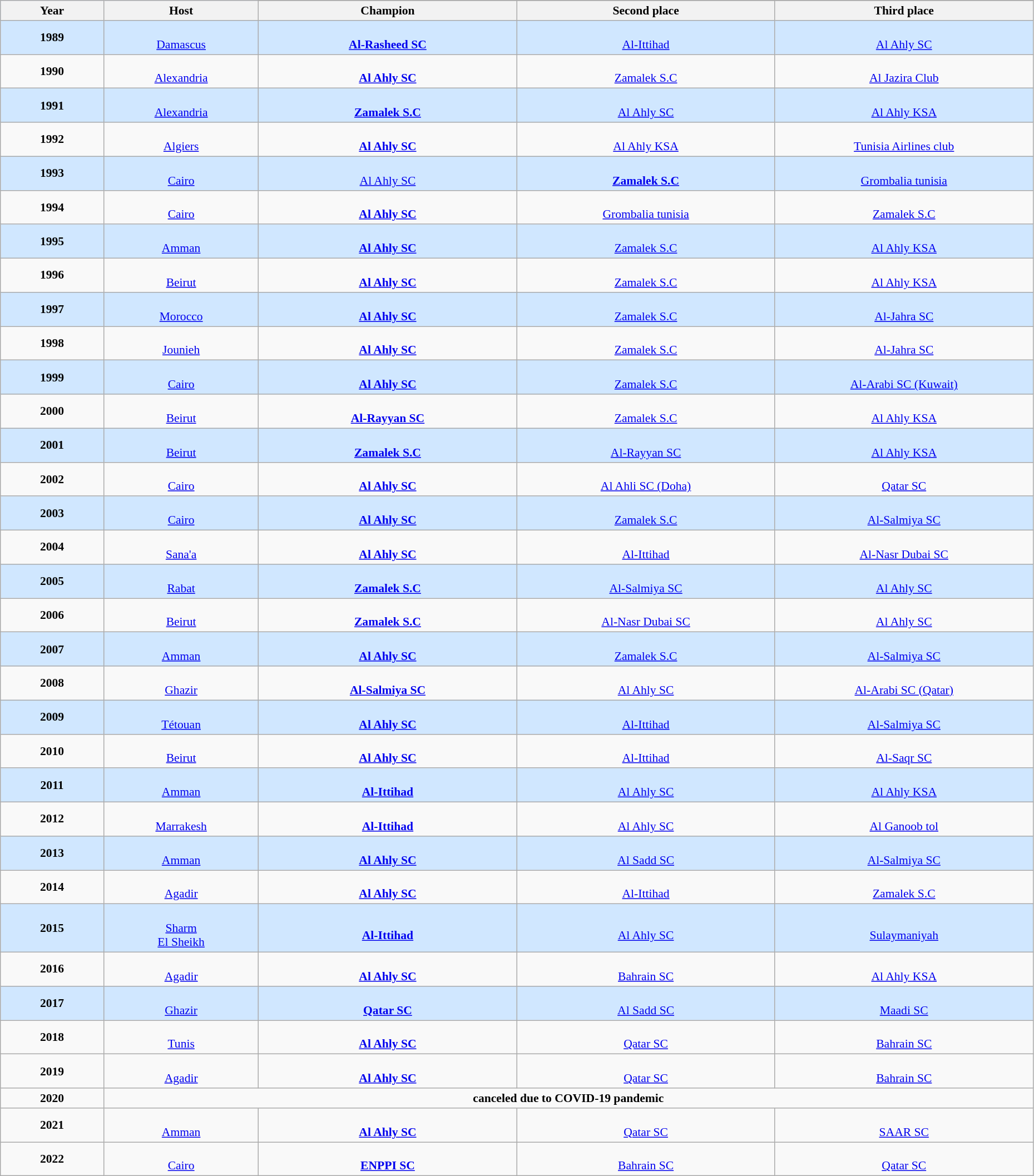<table class="wikitable" style="font-size:90%; width: 98%; text-align: center;">
<tr bgcolor=#C1D8FF>
<th rowspan=2 width=10%>Year</th>
<th rowspan=2 width=15%>Host</th>
</tr>
<tr bgcolor=#EFEFEF>
<th width=25%>Champion</th>
<th width=25%>Second place</th>
<th width=30%>Third place</th>
</tr>
<tr bgcolor=#D0E7FF>
<td><strong>1989</strong></td>
<td><br><a href='#'>Damascus</a></td>
<td><br> <strong><a href='#'>Al-Rasheed SC</a></strong></td>
<td><br> <a href='#'>Al-Ittihad</a></td>
<td><br> <a href='#'>Al Ahly SC</a></td>
</tr>
<tr>
<td><strong>1990</strong></td>
<td><br><a href='#'>Alexandria</a></td>
<td><br> <strong><a href='#'>Al Ahly SC</a></strong></td>
<td><br> <a href='#'>Zamalek S.C</a></td>
<td><br> <a href='#'>Al Jazira Club</a></td>
</tr>
<tr bgcolor=#D0E7FF>
<td><strong>1991</strong></td>
<td><br><a href='#'>Alexandria</a></td>
<td><br> <strong><a href='#'>Zamalek S.C</a></strong></td>
<td><br> <a href='#'>Al Ahly SC</a></td>
<td><br> <a href='#'>Al Ahly KSA</a></td>
</tr>
<tr>
<td><strong>1992</strong></td>
<td><br><a href='#'>Algiers</a></td>
<td><br> <strong><a href='#'>Al Ahly SC</a></strong></td>
<td><br> <a href='#'>Al Ahly KSA</a></td>
<td><br> <a href='#'>Tunisia Airlines club</a></td>
</tr>
<tr bgcolor=#D0E7FF>
<td><strong>1993</strong></td>
<td><br><a href='#'>Cairo</a></td>
<td><br> <a href='#'>Al Ahly SC</a></td>
<td><br> <strong><a href='#'>Zamalek S.C</a></strong></td>
<td><br> <a href='#'>Grombalia tunisia</a></td>
</tr>
<tr>
<td><strong>1994</strong></td>
<td><br><a href='#'>Cairo</a></td>
<td><br> <strong><a href='#'>Al Ahly SC</a></strong></td>
<td><br> <a href='#'>Grombalia tunisia</a></td>
<td><br> <a href='#'>Zamalek S.C</a></td>
</tr>
<tr bgcolor=#D0E7FF>
<td><strong>1995</strong></td>
<td><br><a href='#'>Amman</a></td>
<td><br> <strong><a href='#'>Al Ahly SC</a></strong></td>
<td><br> <a href='#'>Zamalek S.C</a></td>
<td><br> <a href='#'>Al Ahly KSA</a></td>
</tr>
<tr>
<td><strong>1996</strong></td>
<td><br><a href='#'>Beirut</a></td>
<td><br> <strong><a href='#'>Al Ahly SC</a></strong></td>
<td><br> <a href='#'>Zamalek S.C</a></td>
<td><br> <a href='#'>Al Ahly KSA</a></td>
</tr>
<tr bgcolor=#D0E7FF>
<td><strong>1997</strong></td>
<td><br><a href='#'>Morocco</a></td>
<td><br> <strong><a href='#'>Al Ahly SC</a></strong></td>
<td><br> <a href='#'>Zamalek S.C</a></td>
<td><br> <a href='#'>Al-Jahra SC</a></td>
</tr>
<tr>
<td><strong>1998</strong></td>
<td><br><a href='#'>Jounieh</a></td>
<td><br> <strong><a href='#'>Al Ahly SC</a></strong></td>
<td><br> <a href='#'>Zamalek S.C</a></td>
<td><br> <a href='#'>Al-Jahra SC</a></td>
</tr>
<tr bgcolor=#D0E7FF>
<td><strong>1999</strong></td>
<td><br><a href='#'>Cairo</a></td>
<td><br> <strong><a href='#'>Al Ahly SC</a></strong></td>
<td><br> <a href='#'>Zamalek S.C</a></td>
<td><br> <a href='#'>Al-Arabi SC (Kuwait)</a></td>
</tr>
<tr>
<td><strong>2000</strong></td>
<td><br><a href='#'>Beirut</a></td>
<td><br> <strong><a href='#'>Al-Rayyan SC</a></strong></td>
<td><br> <a href='#'>Zamalek S.C</a></td>
<td><br> <a href='#'>Al Ahly KSA</a></td>
</tr>
<tr bgcolor=#D0E7FF>
<td><strong>2001</strong></td>
<td><br><a href='#'>Beirut</a></td>
<td><br> <strong><a href='#'>Zamalek S.C</a></strong></td>
<td><br> <a href='#'>Al-Rayyan SC</a></td>
<td><br> <a href='#'>Al Ahly KSA</a></td>
</tr>
<tr>
<td><strong>2002</strong></td>
<td><br><a href='#'>Cairo</a></td>
<td><br> <strong><a href='#'>Al Ahly SC</a></strong></td>
<td><br> <a href='#'>Al Ahli SC (Doha)</a></td>
<td><br> <a href='#'>Qatar SC</a></td>
</tr>
<tr bgcolor=#D0E7FF>
<td><strong>2003</strong></td>
<td><br><a href='#'>Cairo</a></td>
<td><br> <strong><a href='#'>Al Ahly SC</a></strong></td>
<td><br> <a href='#'>Zamalek S.C</a></td>
<td><br> <a href='#'>Al-Salmiya SC</a></td>
</tr>
<tr>
<td><strong>2004</strong></td>
<td><br><a href='#'>Sana'a</a></td>
<td><br> <strong><a href='#'>Al Ahly SC</a></strong></td>
<td><br> <a href='#'>Al-Ittihad</a></td>
<td><br> <a href='#'>Al-Nasr Dubai SC</a></td>
</tr>
<tr bgcolor=#D0E7FF>
<td><strong>2005</strong></td>
<td><br><a href='#'>Rabat</a></td>
<td><br> <strong><a href='#'>Zamalek S.C</a></strong></td>
<td><br> <a href='#'>Al-Salmiya SC</a></td>
<td><br> <a href='#'>Al Ahly SC</a></td>
</tr>
<tr>
<td><strong>2006</strong></td>
<td><br><a href='#'>Beirut</a></td>
<td><br> <strong><a href='#'>Zamalek S.C</a></strong></td>
<td><br> <a href='#'>Al-Nasr Dubai SC</a></td>
<td><br> <a href='#'>Al Ahly SC</a></td>
</tr>
<tr bgcolor=#D0E7FF>
<td><strong>2007</strong></td>
<td><br><a href='#'>Amman</a></td>
<td><br> <strong><a href='#'>Al Ahly SC</a></strong></td>
<td><br> <a href='#'>Zamalek S.C</a></td>
<td><br> <a href='#'>Al-Salmiya SC</a></td>
</tr>
<tr>
<td><strong>2008</strong></td>
<td><br><a href='#'>Ghazir</a></td>
<td><br> <strong><a href='#'>Al-Salmiya SC</a></strong></td>
<td><br> <a href='#'>Al Ahly SC</a></td>
<td><br> <a href='#'>Al-Arabi SC (Qatar)</a></td>
</tr>
<tr bgcolor=#D0E7FF>
<td><strong>2009</strong></td>
<td><br><a href='#'>Tétouan</a></td>
<td><br> <strong><a href='#'>Al Ahly SC</a></strong></td>
<td><br> <a href='#'>Al-Ittihad</a></td>
<td><br> <a href='#'>Al-Salmiya SC</a></td>
</tr>
<tr>
<td><strong>2010</strong></td>
<td><br><a href='#'>Beirut</a></td>
<td><br> <strong><a href='#'>Al Ahly SC</a></strong></td>
<td><br> <a href='#'>Al-Ittihad</a></td>
<td><br> <a href='#'>Al-Saqr SC</a></td>
</tr>
<tr bgcolor=#D0E7FF>
<td><strong>2011</strong></td>
<td><br><a href='#'>Amman</a></td>
<td><br> <strong><a href='#'>Al-Ittihad</a></strong></td>
<td><br> <a href='#'>Al Ahly SC</a></td>
<td><br> <a href='#'>Al Ahly KSA</a></td>
</tr>
<tr>
<td><strong>2012</strong></td>
<td><br><a href='#'>Marrakesh</a></td>
<td><br> <strong><a href='#'>Al-Ittihad</a></strong></td>
<td><br> <a href='#'>Al Ahly SC</a></td>
<td><br> <a href='#'>Al Ganoob tol</a></td>
</tr>
<tr bgcolor=#D0E7FF>
<td><strong>2013</strong></td>
<td><br><a href='#'>Amman</a></td>
<td><br> <strong><a href='#'>Al Ahly SC</a></strong></td>
<td><br> <a href='#'>Al Sadd SC</a></td>
<td><br> <a href='#'>Al-Salmiya SC</a></td>
</tr>
<tr>
<td><strong>2014</strong></td>
<td><br><a href='#'>Agadir</a></td>
<td><br> <strong><a href='#'>Al Ahly SC</a></strong></td>
<td><br> <a href='#'>Al-Ittihad</a></td>
<td><br> <a href='#'>Zamalek S.C</a></td>
</tr>
<tr bgcolor=#D0E7FF>
<td><strong>2015</strong></td>
<td><br><a href='#'>Sharm<br> El Sheikh</a></td>
<td><br> <strong><a href='#'>Al-Ittihad</a></strong></td>
<td><br> <a href='#'>Al Ahly SC</a></td>
<td><br> <a href='#'>Sulaymaniyah</a></td>
</tr>
<tr>
<td><strong>2016</strong></td>
<td><br><a href='#'>Agadir</a></td>
<td><br> <strong><a href='#'>Al Ahly SC</a></strong></td>
<td><br> <a href='#'>Bahrain SC</a></td>
<td><br> <a href='#'>Al Ahly KSA</a></td>
</tr>
<tr bgcolor=#D0E7FF>
<td><strong>2017</strong></td>
<td><br><a href='#'>Ghazir</a></td>
<td><br> <strong><a href='#'>Qatar SC</a></strong></td>
<td><br> <a href='#'>Al Sadd SC</a></td>
<td><br> <a href='#'>Maadi SC</a></td>
</tr>
<tr>
<td><strong>2018</strong></td>
<td><br><a href='#'>Tunis</a></td>
<td><br> <strong><a href='#'>Al Ahly SC</a></strong></td>
<td><br> <a href='#'>Qatar SC</a></td>
<td><br> <a href='#'>Bahrain SC</a></td>
</tr>
<tr>
<td><strong>2019</strong></td>
<td><br><a href='#'>Agadir</a></td>
<td><br> <strong><a href='#'>Al Ahly SC</a></strong></td>
<td><br> <a href='#'>Qatar SC</a></td>
<td><br> <a href='#'>Bahrain SC</a></td>
</tr>
<tr>
<td><strong>2020</strong></td>
<td ! colspan=9><strong>canceled due to COVID-19 pandemic</strong></td>
</tr>
<tr>
<td><strong>2021</strong></td>
<td><br><a href='#'>Amman</a></td>
<td><br> <strong><a href='#'>Al Ahly SC</a></strong></td>
<td><br> <a href='#'>Qatar SC</a></td>
<td><br> <a href='#'>SAAR SC</a></td>
</tr>
<tr>
<td><strong>2022</strong></td>
<td><br><a href='#'>Cairo</a></td>
<td><br> <strong><a href='#'>ENPPI SC</a></strong></td>
<td><br> <a href='#'>Bahrain SC</a></td>
<td><br> <a href='#'>Qatar SC</a></td>
</tr>
</table>
